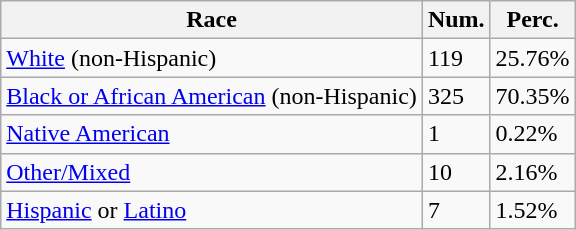<table class="wikitable">
<tr>
<th>Race</th>
<th>Num.</th>
<th>Perc.</th>
</tr>
<tr>
<td><a href='#'>White</a> (non-Hispanic)</td>
<td>119</td>
<td>25.76%</td>
</tr>
<tr>
<td><a href='#'>Black or African American</a> (non-Hispanic)</td>
<td>325</td>
<td>70.35%</td>
</tr>
<tr>
<td><a href='#'>Native American</a></td>
<td>1</td>
<td>0.22%</td>
</tr>
<tr>
<td><a href='#'>Other/Mixed</a></td>
<td>10</td>
<td>2.16%</td>
</tr>
<tr>
<td><a href='#'>Hispanic</a> or <a href='#'>Latino</a></td>
<td>7</td>
<td>1.52%</td>
</tr>
</table>
